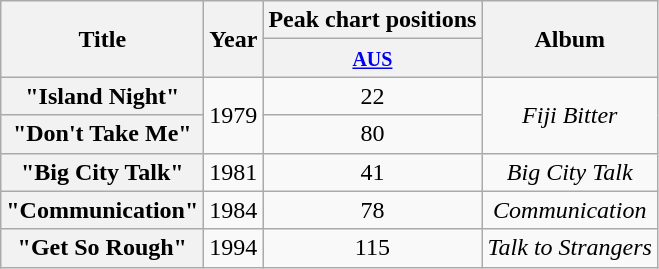<table class="wikitable plainrowheaders" style="text-align:center;">
<tr>
<th scope="col" rowspan="2">Title</th>
<th scope="col" rowspan="2" style="width:1em;">Year</th>
<th scope="col" colspan="1">Peak chart positions</th>
<th scope="col" rowspan="2">Album</th>
</tr>
<tr>
<th scope="col" style="text-align:center;"><small><a href='#'>AUS</a></small><br></th>
</tr>
<tr>
<th scope="row">"Island Night"</th>
<td rowspan="2">1979</td>
<td>22</td>
<td rowspan="2"><em>Fiji Bitter</em></td>
</tr>
<tr>
<th scope="row">"Don't Take Me"</th>
<td>80</td>
</tr>
<tr>
<th scope="row">"Big City Talk"</th>
<td>1981</td>
<td>41</td>
<td><em>Big City Talk</em></td>
</tr>
<tr>
<th scope="row">"Communication"</th>
<td>1984</td>
<td>78</td>
<td><em>Communication</em></td>
</tr>
<tr>
<th scope="row">"Get So Rough"</th>
<td>1994</td>
<td>115</td>
<td><em>Talk to Strangers</em></td>
</tr>
</table>
